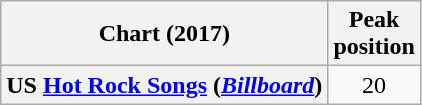<table class="wikitable plainrowheaders" style="text-align:center">
<tr>
<th scope="col">Chart (2017)</th>
<th scope="col">Peak<br>position</th>
</tr>
<tr>
<th scope="row">US <a href='#'>Hot Rock Songs</a> (<em><a href='#'>Billboard</a></em>)</th>
<td>20</td>
</tr>
</table>
